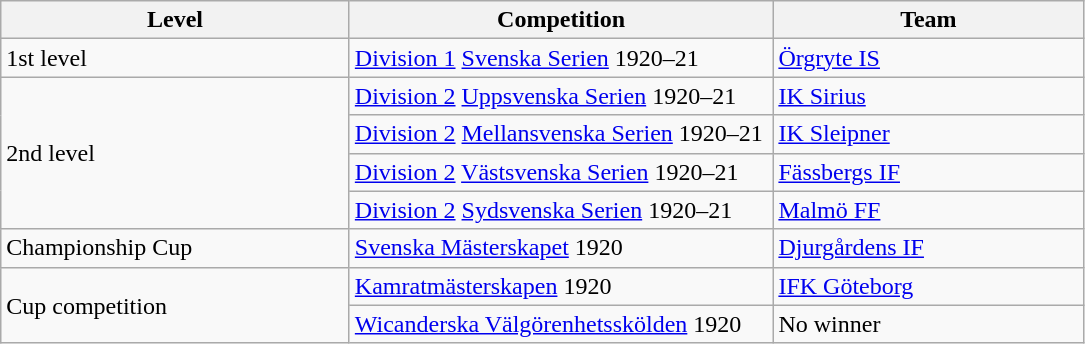<table class="wikitable" style="text-align: left;">
<tr>
<th style="width: 225px;">Level</th>
<th style="width: 275px;">Competition</th>
<th style="width: 200px;">Team</th>
</tr>
<tr>
<td>1st level</td>
<td><a href='#'>Division 1</a> <a href='#'>Svenska Serien</a> 1920–21</td>
<td><a href='#'>Örgryte IS</a></td>
</tr>
<tr>
<td rowspan=4>2nd level</td>
<td><a href='#'>Division 2</a> <a href='#'>Uppsvenska Serien</a> 1920–21</td>
<td><a href='#'>IK Sirius</a></td>
</tr>
<tr>
<td><a href='#'>Division 2</a> <a href='#'>Mellansvenska Serien</a> 1920–21</td>
<td><a href='#'>IK Sleipner</a></td>
</tr>
<tr>
<td><a href='#'>Division 2</a> <a href='#'>Västsvenska Serien</a> 1920–21</td>
<td><a href='#'>Fässbergs IF</a></td>
</tr>
<tr>
<td><a href='#'>Division 2</a> <a href='#'>Sydsvenska Serien</a> 1920–21</td>
<td><a href='#'>Malmö FF</a></td>
</tr>
<tr>
<td>Championship Cup</td>
<td><a href='#'>Svenska Mästerskapet</a> 1920</td>
<td><a href='#'>Djurgårdens IF</a></td>
</tr>
<tr>
<td rowspan=2>Cup competition</td>
<td><a href='#'>Kamratmästerskapen</a> 1920</td>
<td><a href='#'>IFK Göteborg</a></td>
</tr>
<tr>
<td><a href='#'>Wicanderska Välgörenhetsskölden</a> 1920</td>
<td>No winner</td>
</tr>
</table>
